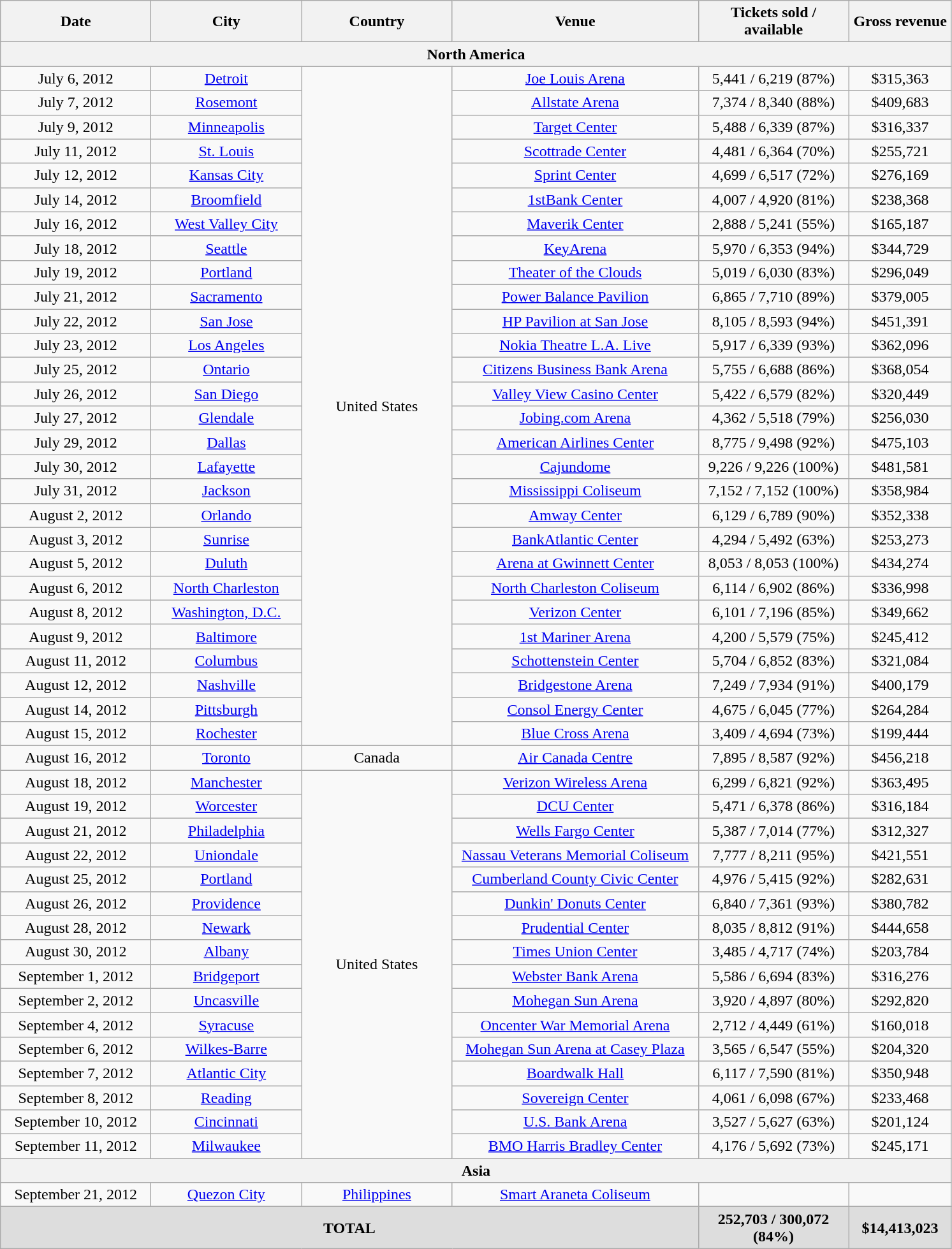<table class="wikitable" style="text-align:center">
<tr>
<th style="width:150px;">Date</th>
<th style="width:150px;">City</th>
<th style="width:150px;">Country</th>
<th style="width:250px;">Venue</th>
<th style="width:150px;">Tickets sold / available</th>
<th style="width:100px;">Gross revenue</th>
</tr>
<tr>
<th colspan="6">North America</th>
</tr>
<tr>
<td>July 6, 2012</td>
<td><a href='#'>Detroit</a></td>
<td rowspan="28">United States</td>
<td><a href='#'>Joe Louis Arena</a></td>
<td>5,441 / 6,219 (87%)</td>
<td>$315,363</td>
</tr>
<tr>
<td>July 7, 2012</td>
<td><a href='#'>Rosemont</a></td>
<td><a href='#'>Allstate Arena</a></td>
<td>7,374 / 8,340 (88%)</td>
<td>$409,683</td>
</tr>
<tr>
<td>July 9, 2012</td>
<td><a href='#'>Minneapolis</a></td>
<td><a href='#'>Target Center</a></td>
<td>5,488 / 6,339 (87%)</td>
<td>$316,337</td>
</tr>
<tr>
<td>July 11, 2012</td>
<td><a href='#'>St. Louis</a></td>
<td><a href='#'>Scottrade Center</a></td>
<td>4,481 / 6,364 (70%)</td>
<td>$255,721</td>
</tr>
<tr>
<td>July 12, 2012</td>
<td><a href='#'>Kansas City</a></td>
<td><a href='#'>Sprint Center</a></td>
<td>4,699 / 6,517 (72%)</td>
<td>$276,169</td>
</tr>
<tr>
<td>July 14, 2012</td>
<td><a href='#'>Broomfield</a></td>
<td><a href='#'>1stBank Center</a></td>
<td>4,007 / 4,920 (81%)</td>
<td>$238,368</td>
</tr>
<tr>
<td>July 16, 2012</td>
<td><a href='#'>West Valley City</a></td>
<td><a href='#'>Maverik Center</a></td>
<td>2,888 / 5,241 (55%)</td>
<td>$165,187</td>
</tr>
<tr>
<td>July 18, 2012</td>
<td><a href='#'>Seattle</a></td>
<td><a href='#'>KeyArena</a></td>
<td>5,970 / 6,353 (94%)</td>
<td>$344,729</td>
</tr>
<tr>
<td>July 19, 2012</td>
<td><a href='#'>Portland</a></td>
<td><a href='#'>Theater of the Clouds</a></td>
<td>5,019 / 6,030 (83%)</td>
<td>$296,049</td>
</tr>
<tr>
<td>July 21, 2012</td>
<td><a href='#'>Sacramento</a></td>
<td><a href='#'>Power Balance Pavilion</a></td>
<td>6,865 / 7,710 (89%)</td>
<td>$379,005</td>
</tr>
<tr>
<td>July 22, 2012</td>
<td><a href='#'>San Jose</a></td>
<td><a href='#'>HP Pavilion at San Jose</a></td>
<td>8,105 / 8,593 (94%)</td>
<td>$451,391</td>
</tr>
<tr>
<td>July 23, 2012</td>
<td><a href='#'>Los Angeles</a></td>
<td><a href='#'>Nokia Theatre L.A. Live</a></td>
<td>5,917 / 6,339 (93%)</td>
<td>$362,096</td>
</tr>
<tr>
<td>July 25, 2012</td>
<td><a href='#'>Ontario</a></td>
<td><a href='#'>Citizens Business Bank Arena</a></td>
<td>5,755 / 6,688 (86%)</td>
<td>$368,054</td>
</tr>
<tr>
<td>July 26, 2012</td>
<td><a href='#'>San Diego</a></td>
<td><a href='#'>Valley View Casino Center</a></td>
<td>5,422 / 6,579 (82%)</td>
<td>$320,449</td>
</tr>
<tr>
<td>July 27, 2012</td>
<td><a href='#'>Glendale</a></td>
<td><a href='#'>Jobing.com Arena</a></td>
<td>4,362 / 5,518 (79%)</td>
<td>$256,030</td>
</tr>
<tr>
<td>July 29, 2012</td>
<td><a href='#'>Dallas</a></td>
<td><a href='#'>American Airlines Center</a></td>
<td>8,775 / 9,498 (92%)</td>
<td>$475,103</td>
</tr>
<tr>
<td>July 30, 2012</td>
<td><a href='#'>Lafayette</a></td>
<td><a href='#'>Cajundome</a></td>
<td>9,226 / 9,226 (100%)</td>
<td>$481,581</td>
</tr>
<tr>
<td>July 31, 2012</td>
<td><a href='#'>Jackson</a></td>
<td><a href='#'>Mississippi Coliseum</a></td>
<td>7,152 / 7,152 (100%)</td>
<td>$358,984</td>
</tr>
<tr>
<td>August 2, 2012</td>
<td><a href='#'>Orlando</a></td>
<td><a href='#'>Amway Center</a></td>
<td>6,129 / 6,789 (90%)</td>
<td>$352,338</td>
</tr>
<tr>
<td>August 3, 2012</td>
<td><a href='#'>Sunrise</a></td>
<td><a href='#'>BankAtlantic Center</a></td>
<td>4,294 / 5,492 (63%)</td>
<td>$253,273</td>
</tr>
<tr>
<td>August 5, 2012</td>
<td><a href='#'>Duluth</a></td>
<td><a href='#'>Arena at Gwinnett Center</a></td>
<td>8,053 / 8,053 (100%)</td>
<td>$434,274</td>
</tr>
<tr>
<td>August 6, 2012</td>
<td><a href='#'>North Charleston</a></td>
<td><a href='#'>North Charleston Coliseum</a></td>
<td>6,114 / 6,902 (86%)</td>
<td>$336,998</td>
</tr>
<tr>
<td>August 8, 2012</td>
<td><a href='#'>Washington, D.C.</a></td>
<td><a href='#'>Verizon Center</a></td>
<td>6,101 / 7,196 (85%)</td>
<td>$349,662</td>
</tr>
<tr>
<td>August 9, 2012</td>
<td><a href='#'>Baltimore</a></td>
<td><a href='#'>1st Mariner Arena</a></td>
<td>4,200 / 5,579 (75%)</td>
<td>$245,412</td>
</tr>
<tr>
<td>August 11, 2012</td>
<td><a href='#'>Columbus</a></td>
<td><a href='#'>Schottenstein Center</a></td>
<td>5,704 / 6,852 (83%)</td>
<td>$321,084</td>
</tr>
<tr>
<td>August 12, 2012</td>
<td><a href='#'>Nashville</a></td>
<td><a href='#'>Bridgestone Arena</a></td>
<td>7,249 / 7,934 (91%)</td>
<td>$400,179</td>
</tr>
<tr>
<td>August 14, 2012</td>
<td><a href='#'>Pittsburgh</a></td>
<td><a href='#'>Consol Energy Center</a></td>
<td>4,675 / 6,045 (77%)</td>
<td>$264,284</td>
</tr>
<tr>
<td>August 15, 2012</td>
<td><a href='#'>Rochester</a></td>
<td><a href='#'>Blue Cross Arena</a></td>
<td>3,409 / 4,694 (73%)</td>
<td>$199,444</td>
</tr>
<tr>
<td>August 16, 2012</td>
<td><a href='#'>Toronto</a></td>
<td>Canada</td>
<td><a href='#'>Air Canada Centre</a></td>
<td>7,895 / 8,587 (92%)</td>
<td>$456,218</td>
</tr>
<tr>
<td>August 18, 2012</td>
<td><a href='#'>Manchester</a></td>
<td rowspan="16">United States</td>
<td><a href='#'>Verizon Wireless Arena</a></td>
<td>6,299 / 6,821 (92%)</td>
<td>$363,495</td>
</tr>
<tr>
<td>August 19, 2012</td>
<td><a href='#'>Worcester</a></td>
<td><a href='#'>DCU Center</a></td>
<td>5,471 / 6,378 (86%)</td>
<td>$316,184</td>
</tr>
<tr>
<td>August 21, 2012</td>
<td><a href='#'>Philadelphia</a></td>
<td><a href='#'>Wells Fargo Center</a></td>
<td>5,387 / 7,014 (77%)</td>
<td>$312,327</td>
</tr>
<tr>
<td>August 22, 2012</td>
<td><a href='#'>Uniondale</a></td>
<td><a href='#'>Nassau Veterans Memorial Coliseum</a></td>
<td>7,777 / 8,211 (95%)</td>
<td>$421,551</td>
</tr>
<tr>
<td>August 25, 2012</td>
<td><a href='#'>Portland</a></td>
<td><a href='#'>Cumberland County Civic Center</a></td>
<td>4,976 / 5,415 (92%)</td>
<td>$282,631</td>
</tr>
<tr>
<td>August 26, 2012</td>
<td><a href='#'>Providence</a></td>
<td><a href='#'>Dunkin' Donuts Center</a></td>
<td>6,840 / 7,361 (93%)</td>
<td>$380,782</td>
</tr>
<tr>
<td>August 28, 2012</td>
<td><a href='#'>Newark</a></td>
<td><a href='#'>Prudential Center</a></td>
<td>8,035 / 8,812 (91%)</td>
<td>$444,658</td>
</tr>
<tr>
<td>August 30, 2012</td>
<td><a href='#'>Albany</a></td>
<td><a href='#'>Times Union Center</a></td>
<td>3,485 / 4,717 (74%)</td>
<td>$203,784</td>
</tr>
<tr>
<td>September 1, 2012</td>
<td><a href='#'>Bridgeport</a></td>
<td><a href='#'>Webster Bank Arena</a></td>
<td>5,586 / 6,694 (83%)</td>
<td>$316,276</td>
</tr>
<tr>
<td>September 2, 2012</td>
<td><a href='#'>Uncasville</a></td>
<td><a href='#'>Mohegan Sun Arena</a></td>
<td>3,920 / 4,897 (80%)</td>
<td>$292,820</td>
</tr>
<tr>
<td>September 4, 2012</td>
<td><a href='#'>Syracuse</a></td>
<td><a href='#'>Oncenter War Memorial Arena</a></td>
<td>2,712 / 4,449 (61%)</td>
<td>$160,018</td>
</tr>
<tr>
<td>September 6, 2012</td>
<td><a href='#'>Wilkes-Barre</a></td>
<td><a href='#'>Mohegan Sun Arena at Casey Plaza</a></td>
<td>3,565 / 6,547 (55%)</td>
<td>$204,320</td>
</tr>
<tr>
<td>September 7, 2012</td>
<td><a href='#'>Atlantic City</a></td>
<td><a href='#'>Boardwalk Hall</a></td>
<td>6,117 / 7,590 (81%)</td>
<td>$350,948</td>
</tr>
<tr>
<td>September 8, 2012</td>
<td><a href='#'>Reading</a></td>
<td><a href='#'>Sovereign Center</a></td>
<td>4,061 / 6,098 (67%)</td>
<td>$233,468</td>
</tr>
<tr>
<td>September 10, 2012</td>
<td><a href='#'>Cincinnati</a></td>
<td><a href='#'>U.S. Bank Arena</a></td>
<td>3,527 / 5,627 (63%)</td>
<td>$201,124</td>
</tr>
<tr>
<td>September 11, 2012</td>
<td><a href='#'>Milwaukee</a></td>
<td><a href='#'>BMO Harris Bradley Center</a></td>
<td>4,176 / 5,692 (73%)</td>
<td>$245,171</td>
</tr>
<tr>
<th colspan="6">Asia</th>
</tr>
<tr>
<td>September 21, 2012</td>
<td><a href='#'>Quezon City</a></td>
<td><a href='#'>Philippines</a></td>
<td><a href='#'>Smart Araneta Coliseum</a></td>
<td></td>
<td></td>
</tr>
<tr>
</tr>
<tr style="background:#ddd;">
<td colspan="4"><strong>TOTAL</strong></td>
<td><strong>252,703 / 300,072 (84%)</strong></td>
<td><strong>$14,413,023</strong></td>
</tr>
</table>
